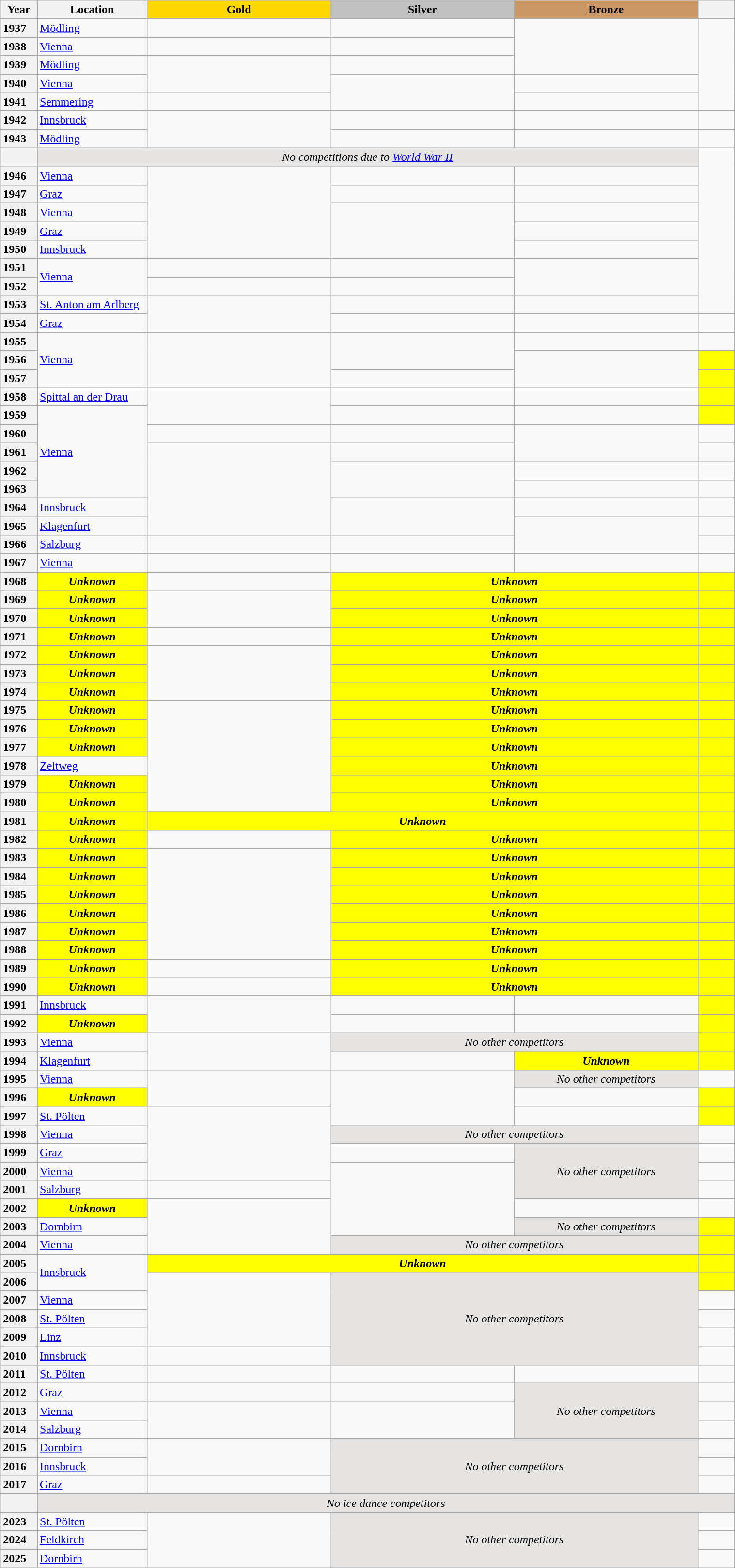<table class="wikitable unsortable" style="text-align:left; width:80%">
<tr>
<th scope="col" style="text-align:center; width:5%">Year</th>
<th scope="col" style="text-align:center; width:15%">Location</th>
<th scope="col" style="text-align:center; width:25%; background:gold">Gold</th>
<th scope="col" style="text-align:center; width:25%; background:silver">Silver</th>
<th scope="col" style="text-align:center; width:25%; background:#c96">Bronze</th>
<th scope="col" style="text-align:center; width:5%"></th>
</tr>
<tr>
<th scope="row" style="text-align:left">1937</th>
<td><a href='#'>Mödling</a></td>
<td></td>
<td></td>
<td rowspan="3"></td>
<td rowspan="5"></td>
</tr>
<tr>
<th scope="row" style="text-align:left">1938</th>
<td><a href='#'>Vienna</a></td>
<td></td>
<td></td>
</tr>
<tr>
<th scope="row" style="text-align:left">1939</th>
<td><a href='#'>Mödling</a></td>
<td rowspan="2"></td>
<td></td>
</tr>
<tr>
<th scope="row" style="text-align:left">1940</th>
<td><a href='#'>Vienna</a></td>
<td rowspan="2"></td>
<td></td>
</tr>
<tr>
<th scope="row" style="text-align:left">1941</th>
<td><a href='#'>Semmering</a></td>
<td></td>
<td></td>
</tr>
<tr>
<th scope="row" style="text-align:left">1942</th>
<td><a href='#'>Innsbruck</a></td>
<td rowspan="2"></td>
<td></td>
<td></td>
<td></td>
</tr>
<tr>
<th scope="row" style="text-align:left">1943</th>
<td><a href='#'>Mödling</a></td>
<td></td>
<td></td>
<td></td>
</tr>
<tr>
<th scope="row" style="text-align:left"></th>
<td colspan="4" align="center" bgcolor="e5e4e2"><em>No competitions due to <a href='#'>World War II</a></em></td>
<td rowspan="9"></td>
</tr>
<tr>
<th scope="row" style="text-align:left">1946</th>
<td><a href='#'>Vienna</a></td>
<td rowspan="5"></td>
<td></td>
<td></td>
</tr>
<tr>
<th scope="row" style="text-align:left">1947</th>
<td><a href='#'>Graz</a></td>
<td></td>
<td></td>
</tr>
<tr>
<th scope="row" style="text-align:left">1948</th>
<td><a href='#'>Vienna</a></td>
<td rowspan="3"></td>
<td></td>
</tr>
<tr>
<th scope="row" style="text-align:left">1949</th>
<td><a href='#'>Graz</a></td>
<td></td>
</tr>
<tr>
<th scope="row" style="text-align:left">1950</th>
<td><a href='#'>Innsbruck</a></td>
<td></td>
</tr>
<tr>
<th scope="row" style="text-align:left">1951</th>
<td rowspan="2"><a href='#'>Vienna</a></td>
<td></td>
<td></td>
<td rowspan="2"></td>
</tr>
<tr>
<th scope="row" style="text-align:left">1952</th>
<td></td>
<td></td>
</tr>
<tr>
<th scope="row" style="text-align:left">1953</th>
<td><a href='#'>St. Anton am Arlberg</a></td>
<td rowspan="2"></td>
<td></td>
<td></td>
</tr>
<tr>
<th scope="row" style="text-align:left">1954</th>
<td><a href='#'>Graz</a></td>
<td></td>
<td></td>
<td></td>
</tr>
<tr>
<th scope="row" style="text-align:left">1955</th>
<td rowspan="3"><a href='#'>Vienna</a></td>
<td rowspan="3"></td>
<td rowspan="2"></td>
<td></td>
<td></td>
</tr>
<tr>
<th scope="row" style="text-align:left">1956</th>
<td rowspan="2"></td>
<td bgcolor="yellow"></td>
</tr>
<tr>
<th scope="row" style="text-align:left">1957</th>
<td></td>
<td bgcolor="yellow"></td>
</tr>
<tr>
<th scope="row" style="text-align:left">1958</th>
<td><a href='#'>Spittal an der Drau</a></td>
<td rowspan="2"></td>
<td></td>
<td></td>
<td bgcolor="yellow"></td>
</tr>
<tr>
<th scope="row" style="text-align:left">1959</th>
<td rowspan="5"><a href='#'>Vienna</a></td>
<td></td>
<td></td>
<td bgcolor="yellow"></td>
</tr>
<tr>
<th scope="row" style="text-align:left">1960</th>
<td></td>
<td></td>
<td rowspan="2"></td>
<td></td>
</tr>
<tr>
<th scope="row" style="text-align:left">1961</th>
<td rowspan="5"></td>
<td></td>
<td></td>
</tr>
<tr>
<th scope="row" style="text-align:left">1962</th>
<td rowspan="2"></td>
<td></td>
<td></td>
</tr>
<tr>
<th scope="row" style="text-align:left">1963</th>
<td></td>
<td></td>
</tr>
<tr>
<th scope="row" style="text-align:left">1964</th>
<td><a href='#'>Innsbruck</a></td>
<td rowspan="2"></td>
<td></td>
<td></td>
</tr>
<tr>
<th scope="row" style="text-align:left">1965</th>
<td><a href='#'>Klagenfurt</a></td>
<td rowspan="2"></td>
<td></td>
</tr>
<tr>
<th scope="row" style="text-align:left">1966</th>
<td><a href='#'>Salzburg</a></td>
<td></td>
<td></td>
<td></td>
</tr>
<tr>
<th scope="row" style="text-align:left">1967</th>
<td><a href='#'>Vienna</a></td>
<td></td>
<td></td>
<td></td>
<td></td>
</tr>
<tr>
<th scope="row" style="text-align:left">1968</th>
<td bgcolor="yellow" align="center"><strong><em>Unknown</em></strong></td>
<td></td>
<td colspan="2" bgcolor="yellow" align="center"><strong><em>Unknown</em></strong></td>
<td bgcolor="yellow"></td>
</tr>
<tr>
<th scope="row" style="text-align:left">1969</th>
<td bgcolor="yellow" align="center"><strong><em>Unknown</em></strong></td>
<td rowspan="2"></td>
<td colspan="2" bgcolor="yellow" align="center"><strong><em>Unknown</em></strong></td>
<td bgcolor="yellow"></td>
</tr>
<tr>
<th scope="row" style="text-align:left">1970</th>
<td bgcolor="yellow" align="center"><strong><em>Unknown</em></strong></td>
<td colspan="2" bgcolor="yellow" align="center"><strong><em>Unknown</em></strong></td>
<td bgcolor="yellow"></td>
</tr>
<tr>
<th scope="row" style="text-align:left">1971</th>
<td bgcolor="yellow" align="center"><strong><em>Unknown</em></strong></td>
<td></td>
<td colspan="2" bgcolor="yellow" align="center"><strong><em>Unknown</em></strong></td>
<td bgcolor="yellow"></td>
</tr>
<tr>
<th scope="row" style="text-align:left">1972</th>
<td bgcolor="yellow" align="center"><strong><em>Unknown</em></strong></td>
<td rowspan="3"></td>
<td colspan="2" bgcolor="yellow" align="center"><strong><em>Unknown</em></strong></td>
<td bgcolor="yellow"></td>
</tr>
<tr>
<th scope="row" style="text-align:left">1973</th>
<td bgcolor="yellow" align="center"><strong><em>Unknown</em></strong></td>
<td colspan="2" bgcolor="yellow" align="center"><strong><em>Unknown</em></strong></td>
<td bgcolor="yellow"></td>
</tr>
<tr>
<th scope="row" style="text-align:left">1974</th>
<td bgcolor="yellow" align="center"><strong><em>Unknown</em></strong></td>
<td colspan="2" bgcolor="yellow" align="center"><strong><em>Unknown</em></strong></td>
<td bgcolor="yellow"></td>
</tr>
<tr>
<th scope="row" style="text-align:left">1975</th>
<td bgcolor="yellow" align="center"><strong><em>Unknown</em></strong></td>
<td rowspan="6"></td>
<td colspan="2" bgcolor="yellow" align="center"><strong><em>Unknown</em></strong></td>
<td bgcolor="yellow"></td>
</tr>
<tr>
<th scope="row" style="text-align:left">1976</th>
<td bgcolor="yellow" align="center"><strong><em>Unknown</em></strong></td>
<td colspan="2" bgcolor="yellow" align="center"><strong><em>Unknown</em></strong></td>
<td bgcolor="yellow"></td>
</tr>
<tr>
<th scope="row" style="text-align:left">1977</th>
<td bgcolor="yellow" align="center"><strong><em>Unknown</em></strong></td>
<td colspan="2" bgcolor="yellow" align="center"><strong><em>Unknown</em></strong></td>
<td bgcolor="yellow"></td>
</tr>
<tr>
<th scope="row" style="text-align:left">1978</th>
<td><a href='#'>Zeltweg</a></td>
<td colspan="2" bgcolor="yellow" align="center"><strong><em>Unknown</em></strong></td>
<td bgcolor="yellow"></td>
</tr>
<tr>
<th scope="row" style="text-align:left">1979</th>
<td bgcolor="yellow" align="center"><strong><em>Unknown</em></strong></td>
<td colspan="2" align="center" bgcolor="yellow"><strong><em>Unknown</em></strong></td>
<td bgcolor="yellow"></td>
</tr>
<tr>
<th scope="row" style="text-align:left">1980</th>
<td bgcolor="yellow" align="center"><strong><em>Unknown</em></strong></td>
<td colspan="2" bgcolor="yellow" align="center"><strong><em>Unknown</em></strong></td>
<td bgcolor="yellow"></td>
</tr>
<tr>
<th scope="row" style="text-align:left">1981</th>
<td bgcolor="yellow" align="center"><strong><em>Unknown</em></strong></td>
<td colspan="3" bgcolor="yellow" align="center"><strong><em>Unknown</em></strong></td>
<td bgcolor="yellow"></td>
</tr>
<tr>
<th scope="row" style="text-align:left">1982</th>
<td bgcolor="yellow" align="center"><strong><em>Unknown</em></strong></td>
<td></td>
<td colspan="2" bgcolor="yellow" align="center"><strong><em>Unknown</em></strong></td>
<td bgcolor="yellow"></td>
</tr>
<tr>
<th scope="row" style="text-align:left">1983</th>
<td bgcolor="yellow" align="center"><strong><em>Unknown</em></strong></td>
<td rowspan="6"></td>
<td colspan="2" bgcolor="yellow" align="center"><strong><em>Unknown</em></strong></td>
<td bgcolor="yellow"></td>
</tr>
<tr>
<th scope="row" style="text-align:left">1984</th>
<td bgcolor="yellow" align="center"><strong><em>Unknown</em></strong></td>
<td colspan="2" bgcolor="yellow" align="center"><strong><em>Unknown</em></strong></td>
<td bgcolor="yellow"></td>
</tr>
<tr>
<th scope="row" style="text-align:left">1985</th>
<td bgcolor="yellow" align="center"><strong><em>Unknown</em></strong></td>
<td colspan="2" bgcolor="yellow" align="center"><strong><em>Unknown</em></strong></td>
<td bgcolor="yellow"></td>
</tr>
<tr>
<th scope="row" style="text-align:left">1986</th>
<td bgcolor="yellow" align="center"><strong><em>Unknown</em></strong></td>
<td colspan="2" bgcolor="yellow" align="center"><strong><em>Unknown</em></strong></td>
<td bgcolor="yellow"></td>
</tr>
<tr>
<th scope="row" style="text-align:left">1987</th>
<td bgcolor="yellow" align="center"><strong><em>Unknown</em></strong></td>
<td colspan="2" bgcolor="yellow" align="center"><strong><em>Unknown</em></strong></td>
<td bgcolor="yellow"></td>
</tr>
<tr>
<th scope="row" style="text-align:left">1988</th>
<td bgcolor="yellow" align="center"><strong><em>Unknown</em></strong></td>
<td colspan="2" bgcolor="yellow" align="center"><strong><em>Unknown</em></strong></td>
<td bgcolor="yellow"></td>
</tr>
<tr>
<th scope="row" style="text-align:left">1989</th>
<td bgcolor="yellow" align="center"><strong><em>Unknown</em></strong></td>
<td></td>
<td colspan="2" bgcolor="yellow" align="center"><strong><em>Unknown</em></strong></td>
<td bgcolor="yellow"></td>
</tr>
<tr>
<th scope="row" style="text-align:left">1990</th>
<td bgcolor="yellow" align="center"><strong><em>Unknown</em></strong></td>
<td></td>
<td colspan="2" bgcolor="yellow" align="center"><strong><em>Unknown</em></strong></td>
<td bgcolor="yellow"></td>
</tr>
<tr>
<th scope="row" style="text-align:left">1991</th>
<td><a href='#'>Innsbruck</a></td>
<td rowspan="2"></td>
<td></td>
<td></td>
<td bgcolor="yellow"></td>
</tr>
<tr>
<th scope="row" style="text-align:left">1992</th>
<td bgcolor="yellow" align="center"><strong><em>Unknown</em></strong></td>
<td></td>
<td></td>
<td bgcolor="yellow"></td>
</tr>
<tr>
<th scope="row" style="text-align:left">1993</th>
<td><a href='#'>Vienna</a></td>
<td rowspan="2"></td>
<td colspan="2" bgcolor="e5e4e2" align="center"><em>No other competitors</em></td>
<td bgcolor="yellow"></td>
</tr>
<tr>
<th scope="row" style="text-align:left">1994</th>
<td><a href='#'>Klagenfurt</a></td>
<td></td>
<td bgcolor="yellow" align="center"><strong><em>Unknown</em></strong></td>
<td bgcolor="yellow"></td>
</tr>
<tr>
<th scope="row" style="text-align:left">1995</th>
<td><a href='#'>Vienna</a></td>
<td rowspan="2"></td>
<td rowspan="3"></td>
<td bgcolor="e5e4e2" align="center"><em>No other competitors</em></td>
<td></td>
</tr>
<tr>
<th scope="row" style="text-align:left">1996</th>
<td align="center" bgcolor="yellow"><strong><em>Unknown</em></strong></td>
<td></td>
<td bgcolor="yellow"></td>
</tr>
<tr>
<th scope="row" style="text-align:left">1997</th>
<td><a href='#'>St. Pölten</a></td>
<td rowspan="4"></td>
<td></td>
<td bgcolor="yellow"></td>
</tr>
<tr>
<th scope="row" style="text-align:left">1998</th>
<td><a href='#'>Vienna</a></td>
<td colspan="2" bgcolor="e5e4e2" align="center"><em>No other competitors</em></td>
<td></td>
</tr>
<tr>
<th scope="row" style="text-align:left">1999</th>
<td><a href='#'>Graz</a></td>
<td></td>
<td rowspan="3" align="center" bgcolor="e5e4e2"><em>No other competitors</em></td>
<td></td>
</tr>
<tr>
<th scope="row" style="text-align:left">2000</th>
<td><a href='#'>Vienna</a></td>
<td rowspan="4"></td>
<td></td>
</tr>
<tr>
<th scope="row" style="text-align:left">2001</th>
<td><a href='#'>Salzburg</a></td>
<td></td>
<td></td>
</tr>
<tr>
<th scope="row" style="text-align:left">2002</th>
<td align="center" bgcolor="yellow"><strong><em>Unknown</em></strong></td>
<td rowspan="3"></td>
<td></td>
<td></td>
</tr>
<tr>
<th scope="row" style="text-align:left">2003</th>
<td><a href='#'>Dornbirn</a></td>
<td align="center" bgcolor="e5e4e2"><em>No other competitors</em></td>
<td bgcolor="yellow"></td>
</tr>
<tr>
<th scope="row" style="text-align:left">2004</th>
<td><a href='#'>Vienna</a></td>
<td colspan="2" align="center" bgcolor="e5e4e2"><em>No other competitors</em></td>
<td bgcolor="yellow"></td>
</tr>
<tr>
<th scope="row" style="text-align:left">2005</th>
<td rowspan="2"><a href='#'>Innsbruck</a></td>
<td colspan="3" bgcolor="yellow" align="center"><strong><em>Unknown</em></strong></td>
<td bgcolor="yellow"></td>
</tr>
<tr>
<th scope="row" style="text-align:left">2006</th>
<td rowspan="4"></td>
<td colspan="2" rowspan="5" bgcolor="e5e4e2" align="center"><em>No other competitors</em></td>
<td bgcolor="yellow"></td>
</tr>
<tr>
<th scope="row" style="text-align:left">2007</th>
<td><a href='#'>Vienna</a></td>
<td></td>
</tr>
<tr>
<th scope="row" style="text-align:left">2008</th>
<td><a href='#'>St. Pölten</a></td>
<td></td>
</tr>
<tr>
<th scope="row" style="text-align:left">2009</th>
<td><a href='#'>Linz</a></td>
<td></td>
</tr>
<tr>
<th scope="row" style="text-align:left">2010</th>
<td><a href='#'>Innsbruck</a></td>
<td></td>
<td></td>
</tr>
<tr>
<th scope="row" style="text-align:left">2011</th>
<td><a href='#'>St. Pölten</a></td>
<td></td>
<td></td>
<td></td>
<td></td>
</tr>
<tr>
<th scope="row" style="text-align:left">2012</th>
<td><a href='#'>Graz</a></td>
<td></td>
<td></td>
<td rowspan="3" align="center" bgcolor="e5e4e2"><em>No other competitors</em></td>
<td></td>
</tr>
<tr>
<th scope="row" style="text-align:left">2013</th>
<td><a href='#'>Vienna</a></td>
<td rowspan="2"></td>
<td rowspan="2"></td>
<td></td>
</tr>
<tr>
<th scope="row" style="text-align:left">2014</th>
<td><a href='#'>Salzburg</a></td>
<td></td>
</tr>
<tr>
<th scope="row" style="text-align:left">2015</th>
<td><a href='#'>Dornbirn</a></td>
<td rowspan="2"></td>
<td colspan="2" rowspan="3" align="center" bgcolor="e5e4e2"><em>No other competitors</em></td>
<td></td>
</tr>
<tr>
<th scope="row" style="text-align:left">2016</th>
<td><a href='#'>Innsbruck</a></td>
<td></td>
</tr>
<tr>
<th scope="row" style="text-align:left">2017</th>
<td><a href='#'>Graz</a></td>
<td></td>
<td></td>
</tr>
<tr>
<th scope="row" style="text-align:left"></th>
<td colspan="5" align="center" bgcolor="e5e4e2"><em>No ice dance competitors</em></td>
</tr>
<tr>
<th scope="row" style="text-align:left">2023</th>
<td><a href='#'>St. Pölten</a></td>
<td rowspan="3"></td>
<td colspan="2" rowspan="3" align="center" bgcolor="e5e4e2"><em>No other competitors</em></td>
<td></td>
</tr>
<tr>
<th scope="row" style="text-align:left">2024</th>
<td><a href='#'>Feldkirch</a></td>
<td></td>
</tr>
<tr>
<th scope="row" style="text-align:left">2025</th>
<td><a href='#'>Dornbirn</a></td>
<td></td>
</tr>
</table>
